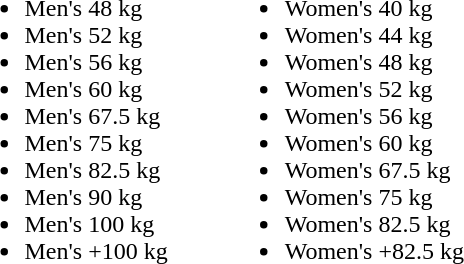<table>
<tr>
<td><br><ul><li>Men's 48 kg</li><li>Men's 52 kg</li><li>Men's 56 kg</li><li>Men's 60 kg</li><li>Men's 67.5 kg</li><li>Men's 75 kg</li><li>Men's 82.5 kg</li><li>Men's 90 kg</li><li>Men's 100 kg</li><li>Men's +100 kg</li></ul></td>
<td width=30></td>
<td valign=top><br><ul><li>Women's 40 kg</li><li>Women's 44 kg</li><li>Women's 48 kg</li><li>Women's 52 kg</li><li>Women's 56 kg</li><li>Women's 60 kg</li><li>Women's 67.5 kg</li><li>Women's 75 kg</li><li>Women's 82.5 kg</li><li>Women's +82.5 kg</li></ul></td>
</tr>
</table>
